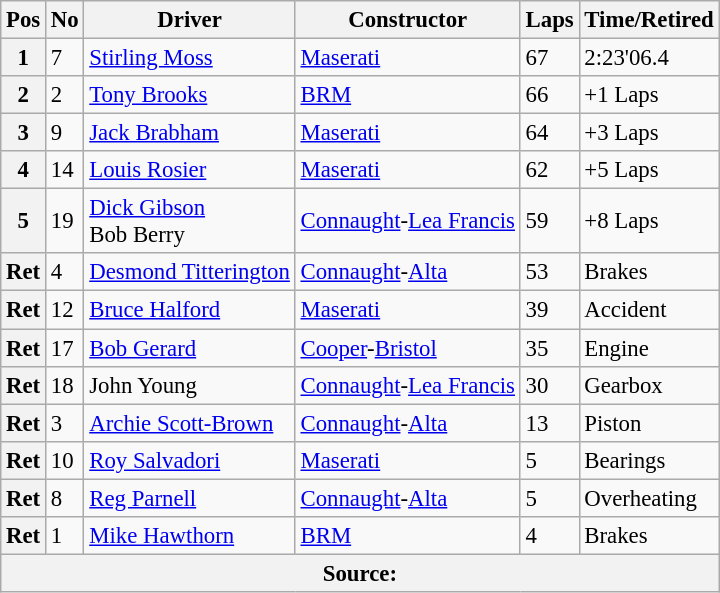<table class="wikitable" style="font-size: 95%">
<tr>
<th>Pos</th>
<th>No</th>
<th>Driver</th>
<th>Constructor</th>
<th>Laps</th>
<th>Time/Retired</th>
</tr>
<tr>
<th>1</th>
<td>7</td>
<td> <a href='#'>Stirling Moss</a></td>
<td><a href='#'>Maserati</a></td>
<td>67</td>
<td>2:23'06.4</td>
</tr>
<tr>
<th>2</th>
<td>2</td>
<td> <a href='#'>Tony Brooks</a></td>
<td><a href='#'>BRM</a></td>
<td>66</td>
<td>+1 Laps</td>
</tr>
<tr>
<th>3</th>
<td>9</td>
<td> <a href='#'>Jack Brabham</a></td>
<td><a href='#'>Maserati</a></td>
<td>64</td>
<td>+3 Laps</td>
</tr>
<tr>
<th>4</th>
<td>14</td>
<td> <a href='#'>Louis Rosier</a></td>
<td><a href='#'>Maserati</a></td>
<td>62</td>
<td>+5 Laps</td>
</tr>
<tr>
<th>5</th>
<td>19</td>
<td> <a href='#'>Dick Gibson</a><br> Bob Berry</td>
<td><a href='#'>Connaught</a>-<a href='#'>Lea Francis</a></td>
<td>59</td>
<td>+8 Laps</td>
</tr>
<tr>
<th>Ret</th>
<td>4</td>
<td> <a href='#'>Desmond Titterington</a></td>
<td><a href='#'>Connaught</a>-<a href='#'>Alta</a></td>
<td>53</td>
<td>Brakes</td>
</tr>
<tr>
<th>Ret</th>
<td>12</td>
<td> <a href='#'>Bruce Halford</a></td>
<td><a href='#'>Maserati</a></td>
<td>39</td>
<td>Accident</td>
</tr>
<tr>
<th>Ret</th>
<td>17</td>
<td> <a href='#'>Bob Gerard</a></td>
<td><a href='#'>Cooper</a>-<a href='#'>Bristol</a></td>
<td>35</td>
<td>Engine</td>
</tr>
<tr>
<th>Ret</th>
<td>18</td>
<td> John Young</td>
<td><a href='#'>Connaught</a>-<a href='#'>Lea Francis</a></td>
<td>30</td>
<td>Gearbox</td>
</tr>
<tr>
<th>Ret</th>
<td>3</td>
<td> <a href='#'>Archie Scott-Brown</a></td>
<td><a href='#'>Connaught</a>-<a href='#'>Alta</a></td>
<td>13</td>
<td>Piston</td>
</tr>
<tr>
<th>Ret</th>
<td>10</td>
<td> <a href='#'>Roy Salvadori</a></td>
<td><a href='#'>Maserati</a></td>
<td>5</td>
<td>Bearings</td>
</tr>
<tr>
<th>Ret</th>
<td>8</td>
<td> <a href='#'>Reg Parnell</a></td>
<td><a href='#'>Connaught</a>-<a href='#'>Alta</a></td>
<td>5</td>
<td>Overheating</td>
</tr>
<tr>
<th>Ret</th>
<td>1</td>
<td> <a href='#'>Mike Hawthorn</a></td>
<td><a href='#'>BRM</a></td>
<td>4</td>
<td>Brakes</td>
</tr>
<tr>
<th colspan=6>Source:</th>
</tr>
</table>
